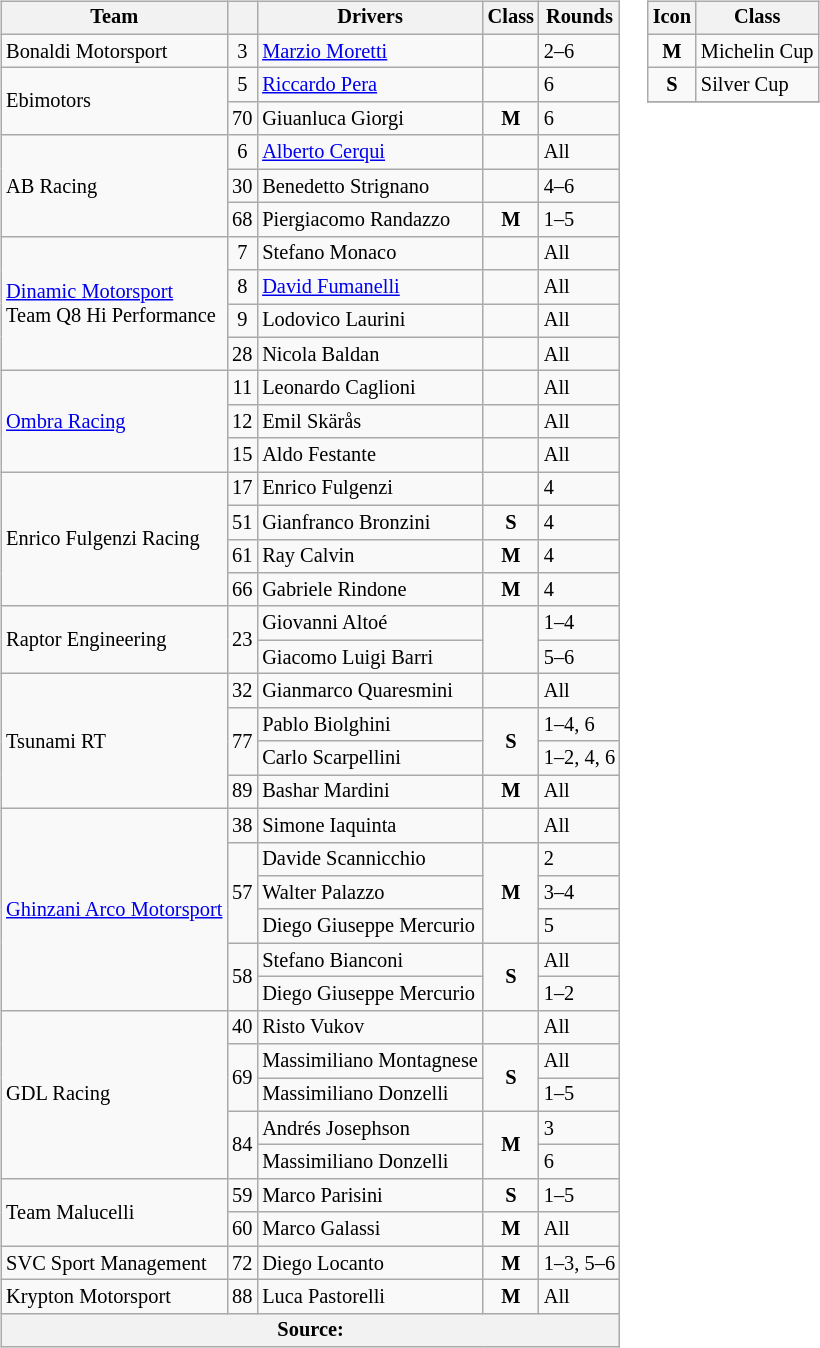<table>
<tr>
<td><br><table class="wikitable" style="font-size: 85%;">
<tr>
<th>Team</th>
<th></th>
<th>Drivers</th>
<th>Class</th>
<th>Rounds</th>
</tr>
<tr>
<td> Bonaldi Motorsport</td>
<td align=center>3</td>
<td> <a href='#'>Marzio Moretti</a></td>
<td></td>
<td>2–6</td>
</tr>
<tr>
<td rowspan=2> Ebimotors</td>
<td align=center>5</td>
<td> <a href='#'>Riccardo Pera</a></td>
<td></td>
<td>6</td>
</tr>
<tr>
<td align=center>70</td>
<td> Giuanluca Giorgi</td>
<td align=center><strong><span>M</span></strong></td>
<td>6</td>
</tr>
<tr>
<td rowspan=3> AB Racing</td>
<td align=center>6</td>
<td> <a href='#'>Alberto Cerqui</a></td>
<td></td>
<td>All</td>
</tr>
<tr>
<td align=center>30</td>
<td> Benedetto Strignano</td>
<td></td>
<td>4–6</td>
</tr>
<tr>
<td align=center>68</td>
<td> Piergiacomo Randazzo</td>
<td align=center><strong><span>M</span></strong></td>
<td>1–5</td>
</tr>
<tr>
<td rowspan=4> <a href='#'>Dinamic Motorsport</a><br> Team Q8 Hi Performance</td>
<td align=center>7</td>
<td> Stefano Monaco</td>
<td></td>
<td>All</td>
</tr>
<tr>
<td align=center>8</td>
<td> <a href='#'>David Fumanelli</a></td>
<td></td>
<td>All</td>
</tr>
<tr>
<td align=center>9</td>
<td> Lodovico Laurini</td>
<td></td>
<td>All</td>
</tr>
<tr>
<td align=center>28</td>
<td> Nicola Baldan</td>
<td></td>
<td>All</td>
</tr>
<tr>
<td rowspan=3> <a href='#'>Ombra Racing</a></td>
<td align=center>11</td>
<td> Leonardo Caglioni</td>
<td></td>
<td>All</td>
</tr>
<tr>
<td align=center>12</td>
<td align="left"> Emil Skärås</td>
<td></td>
<td>All</td>
</tr>
<tr>
<td align=center>15</td>
<td> Aldo Festante</td>
<td></td>
<td>All</td>
</tr>
<tr>
<td rowspan=4> Enrico Fulgenzi Racing</td>
<td align=center>17</td>
<td> Enrico Fulgenzi</td>
<td></td>
<td>4</td>
</tr>
<tr>
<td align=center>51</td>
<td> Gianfranco Bronzini</td>
<td align=center><strong><span>S</span></strong></td>
<td>4</td>
</tr>
<tr>
<td align=center>61</td>
<td> Ray Calvin</td>
<td align=center><strong><span>M</span></strong></td>
<td>4</td>
</tr>
<tr>
<td align=center>66</td>
<td> Gabriele Rindone</td>
<td align=center><strong><span>M</span></strong></td>
<td>4</td>
</tr>
<tr>
<td rowspan=2> Raptor Engineering</td>
<td rowspan=2 align=center>23</td>
<td> Giovanni Altoé</td>
<td rowspan=2></td>
<td>1–4</td>
</tr>
<tr>
<td> Giacomo Luigi Barri</td>
<td>5–6</td>
</tr>
<tr>
<td rowspan=4> Tsunami RT</td>
<td align=center>32</td>
<td> Gianmarco Quaresmini</td>
<td></td>
<td>All</td>
</tr>
<tr>
<td rowspan=2 align=center>77</td>
<td> Pablo Biolghini</td>
<td rowspan=2 align=center><strong><span>S</span></strong></td>
<td>1–4, 6</td>
</tr>
<tr>
<td> Carlo Scarpellini</td>
<td>1–2, 4, 6</td>
</tr>
<tr>
<td align=center>89</td>
<td> Bashar Mardini</td>
<td align=center><strong><span>M</span></strong></td>
<td>All</td>
</tr>
<tr>
<td rowspan=6> <a href='#'>Ghinzani Arco Motorsport</a></td>
<td align=center>38</td>
<td> Simone Iaquinta</td>
<td></td>
<td>All</td>
</tr>
<tr>
<td rowspan=3 align=center>57</td>
<td> Davide Scannicchio</td>
<td rowspan=3 align=center><strong><span>M</span></strong></td>
<td>2</td>
</tr>
<tr>
<td> Walter Palazzo</td>
<td>3–4</td>
</tr>
<tr>
<td> Diego Giuseppe Mercurio</td>
<td>5</td>
</tr>
<tr>
<td rowspan=2 align=center>58</td>
<td> Stefano Bianconi</td>
<td rowspan=2 align=center><strong><span>S</span></strong></td>
<td>All</td>
</tr>
<tr>
<td> Diego Giuseppe Mercurio</td>
<td>1–2</td>
</tr>
<tr>
<td rowspan=5> GDL Racing</td>
<td align=center>40</td>
<td> Risto Vukov</td>
<td></td>
<td>All</td>
</tr>
<tr>
<td rowspan=2 align=center>69</td>
<td> Massimiliano Montagnese</td>
<td rowspan=2 align=center><strong><span>S</span></strong></td>
<td>All</td>
</tr>
<tr>
<td> Massimiliano Donzelli</td>
<td>1–5</td>
</tr>
<tr>
<td rowspan=2 align=center>84</td>
<td> Andrés Josephson</td>
<td rowspan=2 align=center><strong><span>M</span></strong></td>
<td>3</td>
</tr>
<tr>
<td> Massimiliano Donzelli</td>
<td>6</td>
</tr>
<tr>
<td rowspan=2> Team Malucelli</td>
<td align=center>59</td>
<td> Marco Parisini</td>
<td align=center><strong><span>S</span></strong></td>
<td>1–5</td>
</tr>
<tr>
<td align=center>60</td>
<td> Marco Galassi</td>
<td align=center><strong><span>M</span></strong></td>
<td>All</td>
</tr>
<tr>
<td> SVC Sport Management</td>
<td align=center>72</td>
<td> Diego Locanto</td>
<td align=center><strong><span>M</span></strong></td>
<td>1–3, 5–6</td>
</tr>
<tr>
<td> Krypton Motorsport</td>
<td align=center>88</td>
<td> Luca Pastorelli</td>
<td align=center><strong><span>M</span></strong></td>
<td>All</td>
</tr>
<tr>
<th colspan=5>Source:</th>
</tr>
</table>
</td>
<td valign="top"><br><table class="wikitable" style="font-size: 85%;">
<tr>
<th>Icon</th>
<th>Class</th>
</tr>
<tr>
<td align=center><strong><span>M</span></strong></td>
<td>Michelin Cup</td>
</tr>
<tr>
<td align=center><strong><span>S</span></strong></td>
<td>Silver Cup</td>
</tr>
<tr>
</tr>
</table>
</td>
</tr>
</table>
